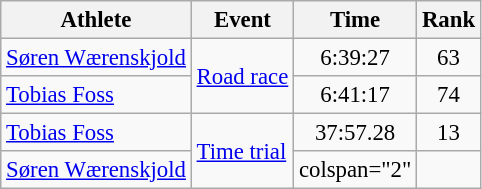<table class=wikitable style=font-size:95%;text-align:center>
<tr>
<th>Athlete</th>
<th>Event</th>
<th>Time</th>
<th>Rank</th>
</tr>
<tr align=center>
<td align=left><a href='#'>Søren Wærenskjold</a></td>
<td align=left rowspan=2><a href='#'>Road race</a></td>
<td>6:39:27</td>
<td>63</td>
</tr>
<tr align=center>
<td align=left><a href='#'>Tobias Foss</a></td>
<td>6:41:17</td>
<td>74</td>
</tr>
<tr align=center>
<td align=left><a href='#'>Tobias Foss</a></td>
<td align=left rowspan=2><a href='#'>Time trial</a></td>
<td>37:57.28</td>
<td>13</td>
</tr>
<tr align=center>
<td align=left><a href='#'>Søren Wærenskjold</a></td>
<td>colspan="2" </td>
</tr>
</table>
